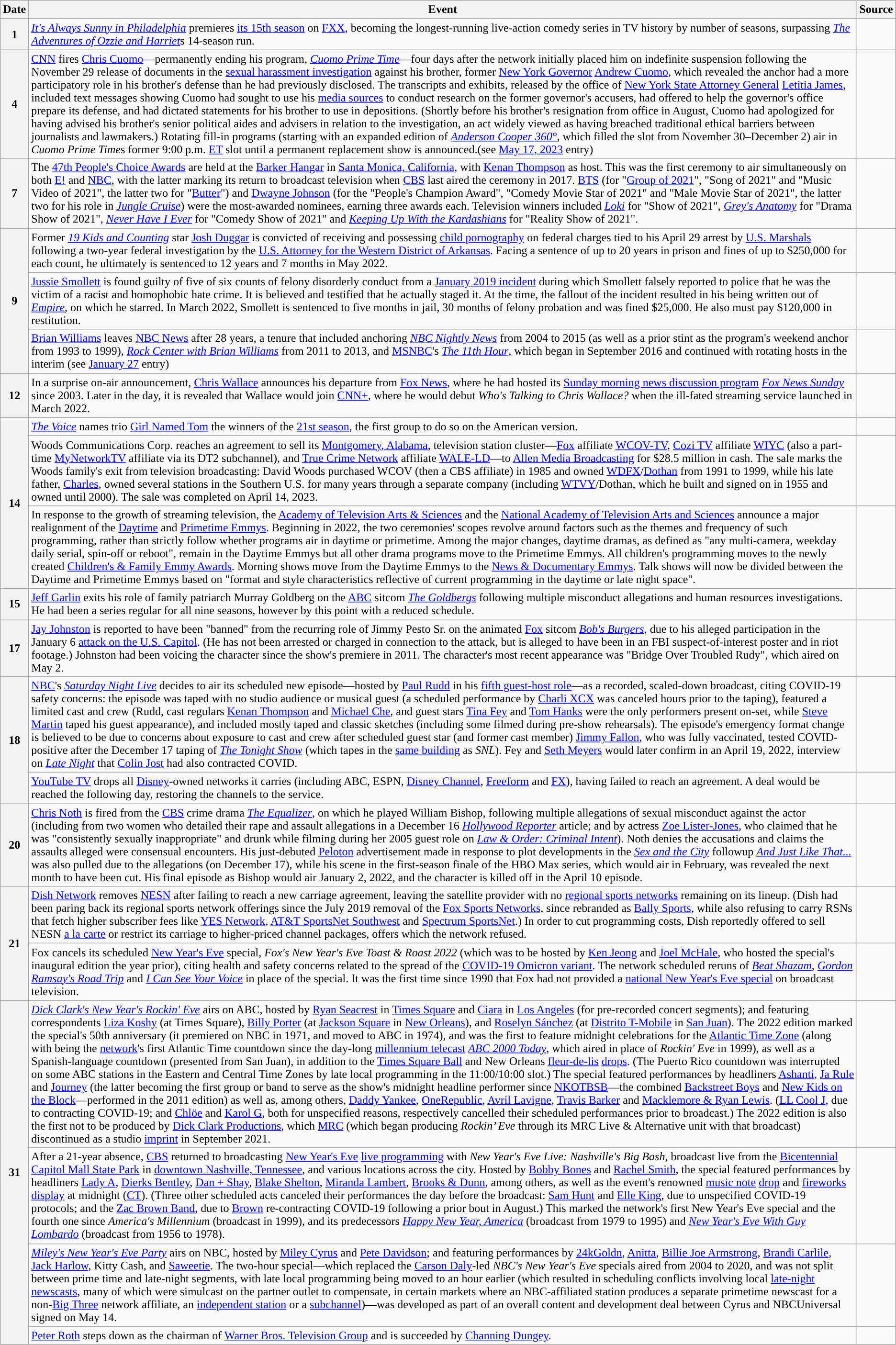<table class="wikitable">
<tr>
<th>Date</th>
<th>Event</th>
<th>Source</th>
</tr>
<tr>
<th>1</th>
<td><em><a href='#'>It's Always Sunny in Philadelphia</a></em> premieres <a href='#'>its 15th season</a> on <a href='#'>FXX</a>, becoming the longest-running live-action comedy series in TV history by number of seasons, surpassing <em><a href='#'>The Adventures of Ozzie and Harriet</a></em>s 14-season run.</td>
<td></td>
</tr>
<tr>
<th>4</th>
<td><a href='#'>CNN</a> fires <a href='#'>Chris Cuomo</a>—permanently ending his program, <em><a href='#'>Cuomo Prime Time</a></em>—four days after the network initially placed him on indefinite suspension following the November 29 release of documents in the <a href='#'>sexual harassment investigation</a> against his brother, former <a href='#'>New York Governor</a> <a href='#'>Andrew Cuomo</a>, which revealed the anchor had a more participatory role in his brother's defense than he had previously disclosed. The transcripts and exhibits, released by the office of <a href='#'>New York State Attorney General</a> <a href='#'>Letitia James</a>, included text messages showing Cuomo had sought to use his <a href='#'>media sources</a> to conduct research on the former governor's accusers, had offered to help the governor's office prepare its defense, and had dictated statements for his brother to use in depositions. (Shortly before his brother's resignation from office in August, Cuomo had apologized for having advised his brother's senior political aides and advisers in relation to the investigation, an act widely viewed as having breached traditional ethical barriers between journalists and lawmakers.) Rotating fill-in programs (starting with an expanded edition of <em><a href='#'>Anderson Cooper 360°</a></em>, which filled the slot from November 30–December 2) air in <em>Cuomo Prime Time</em>s former 9:00 p.m. <a href='#'>ET</a> slot until a permanent replacement show is announced.(see <a href='#'>May 17, 2023</a> entry)</td>
<td><br></td>
</tr>
<tr>
<th>7</th>
<td>The <a href='#'>47th People's Choice Awards</a> are held at the <a href='#'>Barker Hangar</a> in <a href='#'>Santa Monica, California</a>, with <a href='#'>Kenan Thompson</a> as host. This was the first ceremony to air simultaneously on both <a href='#'>E!</a> and <a href='#'>NBC</a>, with the latter marking its return to broadcast television when <a href='#'>CBS</a> last aired the ceremony in 2017. <a href='#'>BTS</a> (for "<a href='#'>Group of 2021</a>", "Song of 2021" and "Music Video of 2021", the latter two for "<a href='#'>Butter</a>") and <a href='#'>Dwayne Johnson</a> (for the "People's Champion Award", "Comedy Movie Star of 2021" and "Male Movie Star of 2021", the latter two for his role in <em><a href='#'>Jungle Cruise</a></em>) were the most-awarded nominees, earning three awards each. Television winners included <em><a href='#'>Loki</a></em> for "Show of 2021", <em><a href='#'>Grey's Anatomy</a></em> for "Drama Show of 2021", <em><a href='#'>Never Have I Ever</a></em> for "Comedy Show of 2021"	and <em><a href='#'>Keeping Up With the Kardashians</a></em> for "Reality Show of 2021".</td>
<td></td>
</tr>
<tr>
<th rowspan="3">9</th>
<td>Former <em><a href='#'>19 Kids and Counting</a></em> star <a href='#'>Josh Duggar</a> is convicted of receiving and possessing <a href='#'>child pornography</a> on federal charges tied to his April 29 arrest by <a href='#'>U.S. Marshals</a> following a two-year federal investigation by the <a href='#'>U.S. Attorney for the Western District of Arkansas</a>. Facing a sentence of up to 20 years in prison and fines of up to $250,000 for each count, he ultimately is sentenced to 12 years and 7 months in May 2022.</td>
<td></td>
</tr>
<tr>
<td><a href='#'>Jussie Smollett</a> is found guilty of five of six counts of felony disorderly conduct from a <a href='#'>January 2019 incident</a> during which Smollett falsely reported to police that he was the victim of a racist and homophobic hate crime. It is believed and testified that he actually staged it. At the time, the fallout of the incident resulted in his being written out of <em><a href='#'>Empire</a></em>, on which he starred. In March 2022, Smollett is sentenced to five months in jail, 30 months of felony probation and was fined $25,000. He also must pay $120,000 in restitution.</td>
<td></td>
</tr>
<tr>
<td><a href='#'>Brian Williams</a> leaves <a href='#'>NBC News</a> after 28 years, a tenure that included anchoring <em><a href='#'>NBC Nightly News</a></em> from 2004 to 2015 (as well as a prior stint as the program's weekend anchor from 1993 to 1999), <em><a href='#'>Rock Center with Brian Williams</a></em> from 2011 to 2013, and <a href='#'>MSNBC</a>'s <em><a href='#'>The 11th Hour</a></em>, which began in September 2016 and continued with rotating hosts in the interim (see <a href='#'>January 27</a> entry)</td>
<td></td>
</tr>
<tr>
<th>12</th>
<td>In a surprise on-air announcement, <a href='#'>Chris Wallace</a> announces his departure from <a href='#'>Fox News</a>, where he had hosted its <a href='#'>Sunday morning news discussion program</a> <em><a href='#'>Fox News Sunday</a></em> since 2003. Later in the day, it is revealed that Wallace would join <a href='#'>CNN+</a>, where he would debut <em>Who's Talking to Chris Wallace?</em> when the ill-fated streaming service launched in March 2022.</td>
<td></td>
</tr>
<tr>
<th rowspan="3">14</th>
<td><em><a href='#'>The Voice</a></em> names trio <a href='#'>Girl Named Tom</a> the winners of the <a href='#'>21st season</a>, the first group to do so on the American version.</td>
<td></td>
</tr>
<tr>
<td>Woods Communications Corp. reaches an agreement to sell its <a href='#'>Montgomery, Alabama</a>, television station cluster—<a href='#'>Fox</a> affiliate <a href='#'>WCOV-TV</a>, <a href='#'>Cozi TV</a> affiliate <a href='#'>WIYC</a> (also a part-time <a href='#'>MyNetworkTV</a> affiliate via its DT2 subchannel), and <a href='#'>True Crime Network</a> affiliate <a href='#'>WALE-LD</a>—to <a href='#'>Allen Media Broadcasting</a> for $28.5 million in cash. The sale marks the Woods family's exit from television broadcasting: David Woods purchased WCOV (then a CBS affiliate) in 1985 and owned <a href='#'>WDFX</a>/<a href='#'>Dothan</a> from 1991 to 1999, while his late father, <a href='#'>Charles</a>, owned several stations in the Southern U.S. for many years through a separate company (including <a href='#'>WTVY</a>/Dothan, which he built and signed on in 1955 and owned until 2000). The sale was completed on April 14, 2023.</td>
<td></td>
</tr>
<tr>
<td>In response to the growth of streaming television, the <a href='#'>Academy of Television Arts & Sciences</a> and the <a href='#'>National Academy of Television Arts and Sciences</a> announce a major realignment of the <a href='#'>Daytime</a> and <a href='#'>Primetime Emmys</a>. Beginning in 2022, the two ceremonies' scopes revolve around factors such as the themes and frequency of such programming, rather than strictly follow whether programs air in daytime or primetime. Among the major changes, daytime dramas, as defined as "any multi-camera, weekday daily serial, spin-off or reboot", remain in the Daytime Emmys but all other drama programs move to the Primetime Emmys. All children's programming moves to the newly created <a href='#'>Children's & Family Emmy Awards</a>. Morning shows move from the Daytime Emmys to the <a href='#'>News & Documentary Emmys</a>. Talk shows will now be divided between the Daytime and Primetime Emmys based on "format and style characteristics reflective of current programming in the daytime or late night space".</td>
<td></td>
</tr>
<tr>
<th>15</th>
<td><a href='#'>Jeff Garlin</a> exits his role of family patriarch Murray Goldberg on the <a href='#'>ABC</a> sitcom <em><a href='#'>The Goldbergs</a></em> following multiple misconduct allegations and human resources investigations. He had been a series regular for all nine seasons, however by this point with a reduced schedule.</td>
<td></td>
</tr>
<tr>
<th>17</th>
<td><a href='#'>Jay Johnston</a> is reported to have been "banned" from the recurring role of Jimmy Pesto Sr. on the animated <a href='#'>Fox</a> sitcom <em><a href='#'>Bob's Burgers</a></em>, due to his alleged participation in the January 6 <a href='#'>attack on the U.S. Capitol</a>. (He has not been arrested or charged in connection to the attack, but is alleged to have been in an FBI suspect-of-interest poster and in riot footage.) Johnston had been voicing the character since the show's premiere in 2011. The character's most recent appearance was "Bridge Over Troubled Rudy", which aired on May 2.</td>
<td></td>
</tr>
<tr>
<th rowspan="2">18</th>
<td><a href='#'>NBC</a>'s <em><a href='#'>Saturday Night Live</a></em> decides to air its scheduled new episode—hosted by <a href='#'>Paul Rudd</a> in his <a href='#'>fifth guest-host role</a>—as a recorded, scaled-down broadcast, citing COVID-19 safety concerns: the episode was taped with no studio audience or musical guest (a scheduled performance by <a href='#'>Charli XCX</a> was canceled hours prior to the taping), featured a limited cast and crew (Rudd, cast regulars <a href='#'>Kenan Thompson</a> and <a href='#'>Michael Che</a>, and guest stars <a href='#'>Tina Fey</a> and <a href='#'>Tom Hanks</a> were the only performers present on-set, while <a href='#'>Steve Martin</a> taped his guest appearance), and included mostly taped and classic sketches (including some filmed during pre-show rehearsals). The episode's emergency format change is believed to be due to concerns about exposure to cast and crew after scheduled guest star (and former cast member) <a href='#'>Jimmy Fallon</a>, who was fully vaccinated, tested COVID-positive after the December 17 taping of <em><a href='#'>The Tonight Show</a></em> (which tapes in the <a href='#'>same building</a> as <em>SNL</em>). Fey and <a href='#'>Seth Meyers</a> would later confirm in an April 19, 2022, interview on <em><a href='#'>Late Night</a></em> that <a href='#'>Colin Jost</a> had also contracted COVID.</td>
<td><br> </td>
</tr>
<tr>
<td><a href='#'>YouTube TV</a> drops all <a href='#'>Disney</a>-owned networks it carries (including ABC, ESPN, <a href='#'>Disney Channel</a>, <a href='#'>Freeform</a> and <a href='#'>FX</a>), having failed to reach an agreement. A deal would be reached the following day, restoring the channels to the service.</td>
<td></td>
</tr>
<tr>
<th>20</th>
<td><a href='#'>Chris Noth</a> is fired from the <a href='#'>CBS</a> crime drama <em><a href='#'>The Equalizer</a></em>, on which he played William Bishop, following multiple allegations of sexual misconduct against the actor (including from two women who detailed their rape and assault allegations in a December 16 <em><a href='#'>Hollywood Reporter</a></em> article; and by actress <a href='#'>Zoe Lister-Jones</a>, who claimed that he was "consistently sexually inappropriate" and drunk while filming during her 2005 guest role on <em><a href='#'>Law & Order: Criminal Intent</a></em>). Noth denies the accusations and claims the assaults alleged were consensual encounters. His just-debuted <a href='#'>Peloton</a> advertisement made in response to plot developments in the <em><a href='#'>Sex and the City</a></em> followup <em><a href='#'>And Just Like That...</a></em> was also pulled due to the allegations (on December 17), while his scene in the first-season finale of the HBO Max series, which would air in February, was revealed the next month to have been cut. His final episode as Bishop would air January 2, 2022, and the character is killed off in the April 10 episode.</td>
<td><br></td>
</tr>
<tr>
<th rowspan="2">21</th>
<td><a href='#'>Dish Network</a> removes <a href='#'>NESN</a> after failing to reach a new carriage agreement, leaving the satellite provider with no <a href='#'>regional sports networks</a> remaining on its lineup. (Dish had been paring back its regional sports network offerings since the July 2019 removal of the <a href='#'>Fox Sports Networks</a>, since rebranded as <a href='#'>Bally Sports</a>, while also refusing to carry RSNs that fetch higher subscriber fees like <a href='#'>YES Network</a>, <a href='#'>AT&T SportsNet Southwest</a> and <a href='#'>Spectrum SportsNet</a>.) In order to cut programming costs, Dish reportedly offered to sell NESN <a href='#'>a la carte</a> or restrict its carriage to higher-priced channel packages, offers which the network refused.</td>
<td></td>
</tr>
<tr>
<td>Fox cancels its scheduled <a href='#'>New Year's Eve</a> special, <em>Fox's New Year's Eve Toast & Roast 2022</em> (which was to be hosted by <a href='#'>Ken Jeong</a> and <a href='#'>Joel McHale</a>, who hosted the special's inaugural edition the year prior), citing health and safety concerns related to the spread of the <a href='#'>COVID-19 Omicron variant</a>. The network scheduled reruns of <em><a href='#'>Beat Shazam</a></em>, <em><a href='#'>Gordon Ramsay's Road Trip</a></em> and <em><a href='#'>I Can See Your Voice</a></em> in place of the special. It was the first time since 1990 that Fox had not provided a <a href='#'>national New Year's Eve special</a> on broadcast television.</td>
<td></td>
</tr>
<tr>
<th rowspan="4">31</th>
<td><em><a href='#'>Dick Clark's New Year's Rockin' Eve</a></em> airs on ABC, hosted by <a href='#'>Ryan Seacrest</a> in <a href='#'>Times Square</a> and <a href='#'>Ciara</a> in <a href='#'>Los Angeles</a> (for pre-recorded concert segments); and featuring correspondents <a href='#'>Liza Koshy</a> (at Times Square), <a href='#'>Billy Porter</a> (at <a href='#'>Jackson Square</a> in <a href='#'>New Orleans</a>), and <a href='#'>Roselyn Sánchez</a> (at <a href='#'>Distrito T-Mobile</a> in <a href='#'>San Juan</a>). The 2022 edition marked the special's 50th anniversary (it premiered on NBC in 1971, and moved to ABC in 1974), and was the first to feature midnight celebrations for the <a href='#'>Atlantic Time Zone</a> (along with being the <a href='#'>network</a>'s first Atlantic Time countdown since the day-long <a href='#'>millennium telecast</a> <em><a href='#'>ABC 2000 Today</a></em>, which aired in place of <em>Rockin' Eve</em> in 1999), as well as a Spanish-language countdown (presented from San Juan), in addition to the <a href='#'>Times Square Ball</a> and New Orleans <a href='#'>fleur-de-lis</a> <a href='#'>drops</a>. (The Puerto Rico countdown was interrupted on some ABC stations in the Eastern and Central Time Zones by late local programming in the 11:00/10:00 slot.) The special featured performances by headliners <a href='#'>Ashanti</a>, <a href='#'>Ja Rule</a> and <a href='#'>Journey</a> (the latter becoming the first group or band to serve as the show's midnight headline performer since <a href='#'>NKOTBSB</a>—the combined <a href='#'>Backstreet Boys</a> and <a href='#'>New Kids on the Block</a>—performed in the 2011 edition) as well as, among others, <a href='#'>Daddy Yankee</a>, <a href='#'>OneRepublic</a>, <a href='#'>Avril Lavigne</a>, <a href='#'>Travis Barker</a> and <a href='#'>Macklemore & Ryan Lewis</a>. (<a href='#'>LL Cool J</a>, due to contracting COVID-19; and <a href='#'>Chlöe</a> and <a href='#'>Karol G</a>, both for unspecified reasons, respectively cancelled their scheduled performances prior to broadcast.) The 2022 edition is also the first not to be produced by <a href='#'>Dick Clark Productions</a>, which <a href='#'>MRC</a> (which began producing <em>Rockin’ Eve</em> through its MRC Live & Alternative unit with that broadcast) discontinued as a studio <a href='#'>imprint</a> in September 2021.</td>
<td><br><br></td>
</tr>
<tr>
<td>After a 21-year absence, <a href='#'>CBS</a> returned to broadcasting <a href='#'>New Year's Eve</a> <a href='#'>live programming</a> with <em>New Year's Eve Live: Nashville's Big Bash</em>, broadcast live from the <a href='#'>Bicentennial Capitol Mall State Park</a> in <a href='#'>downtown Nashville, Tennessee</a>, and various locations across the city. Hosted by <a href='#'>Bobby Bones</a> and <a href='#'>Rachel Smith</a>, the special featured performances by headliners <a href='#'>Lady A</a>, <a href='#'>Dierks Bentley</a>, <a href='#'>Dan + Shay</a>, <a href='#'>Blake Shelton</a>, <a href='#'>Miranda Lambert</a>, <a href='#'>Brooks & Dunn</a>, among others, as well as the event's renowned <a href='#'>music note</a> <a href='#'>drop</a> and <a href='#'>fireworks display</a> at midnight (<a href='#'>CT</a>). (Three other scheduled acts canceled their performances the day before the broadcast: <a href='#'>Sam Hunt</a> and <a href='#'>Elle King</a>, due to unspecified COVID-19 protocols; and the <a href='#'>Zac Brown Band</a>, due to <a href='#'>Brown</a> re-contracting COVID-19 following a prior bout in August.) This marked the network's first New Year's Eve special and the fourth one since <em>America's Millennium</em> (broadcast in 1999), and its predecessors <em><a href='#'>Happy New Year, America</a></em> (broadcast from 1979 to 1995) and <em><a href='#'>New Year's Eve With Guy Lombardo</a></em> (broadcast from 1956 to 1978).</td>
<td><br></td>
</tr>
<tr>
<td><em><a href='#'>Miley's New Year's Eve Party</a></em> airs on NBC, hosted by <a href='#'>Miley Cyrus</a> and <a href='#'>Pete Davidson</a>; and featuring performances by <a href='#'>24kGoldn</a>, <a href='#'>Anitta</a>, <a href='#'>Billie Joe Armstrong</a>, <a href='#'>Brandi Carlile</a>, <a href='#'>Jack Harlow</a>, Kitty Cash, and <a href='#'>Saweetie</a>. The two-hour special—which replaced the <a href='#'>Carson Daly</a>-led <em>NBC's New Year's Eve</em> specials aired from 2004 to 2020, and was not split between prime time and late-night segments, with late local programming being moved to an hour earlier (which resulted in scheduling conflicts involving local <a href='#'>late-night newscasts</a>, many of which were simulcast on the partner outlet to compensate, in certain markets where an NBC-affiliated station produces a separate primetime newscast for a non-<a href='#'>Big Three</a> network affiliate, an <a href='#'>independent station</a> or a <a href='#'>subchannel</a>)—was developed as part of an overall content and development deal between Cyrus and NBCUniversal signed on May 14.</td>
<td><br></td>
</tr>
<tr>
<td><a href='#'>Peter Roth</a> steps down as the chairman of <a href='#'>Warner Bros. Television Group</a> and is succeeded by <a href='#'>Channing Dungey</a>.</td>
<td></td>
</tr>
</table>
